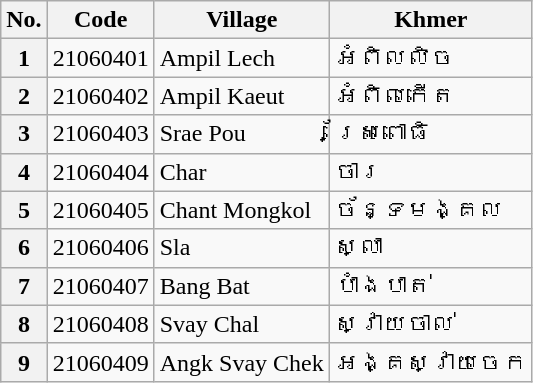<table class="wikitable sortable mw-collapsible">
<tr>
<th>No.</th>
<th>Code</th>
<th>Village</th>
<th>Khmer</th>
</tr>
<tr>
<th>1</th>
<td>21060401</td>
<td>Ampil Lech</td>
<td>អំពិលលិច</td>
</tr>
<tr>
<th>2</th>
<td>21060402</td>
<td>Ampil Kaeut</td>
<td>អំពិលកើត</td>
</tr>
<tr>
<th>3</th>
<td>21060403</td>
<td>Srae Pou</td>
<td>ស្រែពោធិ</td>
</tr>
<tr>
<th>4</th>
<td>21060404</td>
<td>Char</td>
<td>ចារ</td>
</tr>
<tr>
<th>5</th>
<td>21060405</td>
<td>Chant Mongkol</td>
<td>ច័ន្ទមង្គល</td>
</tr>
<tr>
<th>6</th>
<td>21060406</td>
<td>Sla</td>
<td>ស្លា</td>
</tr>
<tr>
<th>7</th>
<td>21060407</td>
<td>Bang Bat</td>
<td>បាំងបាត់</td>
</tr>
<tr>
<th>8</th>
<td>21060408</td>
<td>Svay Chal</td>
<td>ស្វាយចាល់</td>
</tr>
<tr>
<th>9</th>
<td>21060409</td>
<td>Angk Svay Chek</td>
<td>អង្គស្វាយចេក</td>
</tr>
</table>
